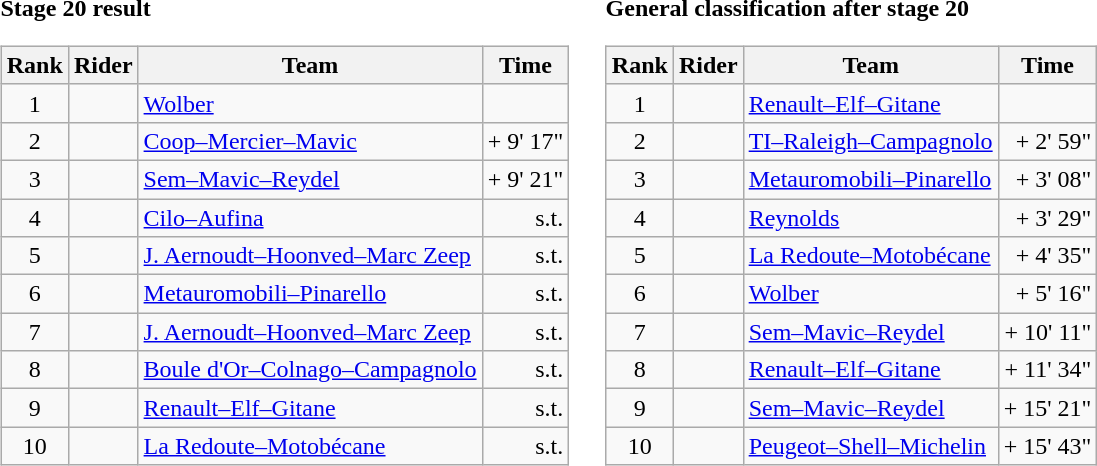<table>
<tr>
<td><strong>Stage 20 result</strong><br><table class="wikitable">
<tr>
<th scope="col">Rank</th>
<th scope="col">Rider</th>
<th scope="col">Team</th>
<th scope="col">Time</th>
</tr>
<tr>
<td style="text-align:center;">1</td>
<td></td>
<td><a href='#'>Wolber</a></td>
<td style="text-align:right;"></td>
</tr>
<tr>
<td style="text-align:center;">2</td>
<td></td>
<td><a href='#'>Coop–Mercier–Mavic</a></td>
<td style="text-align:right;">+ 9' 17"</td>
</tr>
<tr>
<td style="text-align:center;">3</td>
<td></td>
<td><a href='#'>Sem–Mavic–Reydel</a></td>
<td style="text-align:right;">+ 9' 21"</td>
</tr>
<tr>
<td style="text-align:center;">4</td>
<td></td>
<td><a href='#'>Cilo–Aufina</a></td>
<td style="text-align:right;">s.t.</td>
</tr>
<tr>
<td style="text-align:center;">5</td>
<td></td>
<td><a href='#'>J. Aernoudt–Hoonved–Marc Zeep</a></td>
<td style="text-align:right;">s.t.</td>
</tr>
<tr>
<td style="text-align:center;">6</td>
<td></td>
<td><a href='#'>Metauromobili–Pinarello</a></td>
<td style="text-align:right;">s.t.</td>
</tr>
<tr>
<td style="text-align:center;">7</td>
<td></td>
<td><a href='#'>J. Aernoudt–Hoonved–Marc Zeep</a></td>
<td style="text-align:right;">s.t.</td>
</tr>
<tr>
<td style="text-align:center;">8</td>
<td></td>
<td><a href='#'>Boule d'Or–Colnago–Campagnolo</a></td>
<td style="text-align:right;">s.t.</td>
</tr>
<tr>
<td style="text-align:center;">9</td>
<td> </td>
<td><a href='#'>Renault–Elf–Gitane</a></td>
<td style="text-align:right;">s.t.</td>
</tr>
<tr>
<td style="text-align:center;">10</td>
<td></td>
<td><a href='#'>La Redoute–Motobécane</a></td>
<td style="text-align:right;">s.t.</td>
</tr>
</table>
</td>
<td></td>
<td><strong>General classification after stage 20</strong><br><table class="wikitable">
<tr>
<th scope="col">Rank</th>
<th scope="col">Rider</th>
<th scope="col">Team</th>
<th scope="col">Time</th>
</tr>
<tr>
<td style="text-align:center;">1</td>
<td> </td>
<td><a href='#'>Renault–Elf–Gitane</a></td>
<td style="text-align:right;"></td>
</tr>
<tr>
<td style="text-align:center;">2</td>
<td></td>
<td><a href='#'>TI–Raleigh–Campagnolo</a></td>
<td style="text-align:right;">+ 2' 59"</td>
</tr>
<tr>
<td style="text-align:center;">3</td>
<td></td>
<td><a href='#'>Metauromobili–Pinarello</a></td>
<td style="text-align:right;">+ 3' 08"</td>
</tr>
<tr>
<td style="text-align:center;">4</td>
<td></td>
<td><a href='#'>Reynolds</a></td>
<td style="text-align:right;">+ 3' 29"</td>
</tr>
<tr>
<td style="text-align:center;">5</td>
<td></td>
<td><a href='#'>La Redoute–Motobécane</a></td>
<td style="text-align:right;">+ 4' 35"</td>
</tr>
<tr>
<td style="text-align:center;">6</td>
<td></td>
<td><a href='#'>Wolber</a></td>
<td style="text-align:right;">+ 5' 16"</td>
</tr>
<tr>
<td style="text-align:center;">7</td>
<td></td>
<td><a href='#'>Sem–Mavic–Reydel</a></td>
<td style="text-align:right;">+ 10' 11"</td>
</tr>
<tr>
<td style="text-align:center;">8</td>
<td></td>
<td><a href='#'>Renault–Elf–Gitane</a></td>
<td style="text-align:right;">+ 11' 34"</td>
</tr>
<tr>
<td style="text-align:center;">9</td>
<td></td>
<td><a href='#'>Sem–Mavic–Reydel</a></td>
<td style="text-align:right;">+ 15' 21"</td>
</tr>
<tr>
<td style="text-align:center;">10</td>
<td></td>
<td><a href='#'>Peugeot–Shell–Michelin</a></td>
<td style="text-align:right;">+ 15' 43"</td>
</tr>
</table>
</td>
</tr>
</table>
